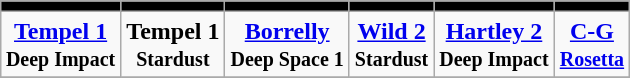<table class="wikitable" style="font-weight: bold; margin-left: auto; margin-right: auto; text-align: center;">
<tr style="background: black;">
<td></td>
<td></td>
<td></td>
<td></td>
<td></td>
<td></td>
</tr>
<tr>
<td><a href='#'>Tempel 1</a><br><small>Deep Impact</small></td>
<td>Tempel 1<br><small>Stardust</small></td>
<td><a href='#'>Borrelly</a><br><small>Deep Space 1</small></td>
<td><a href='#'>Wild 2</a><br><small>Stardust</small></td>
<td><a href='#'>Hartley 2</a><br><small>Deep Impact</small></td>
<td><a href='#'>C-G</a><br><small><a href='#'>Rosetta</a></small></td>
</tr>
<tr>
</tr>
</table>
